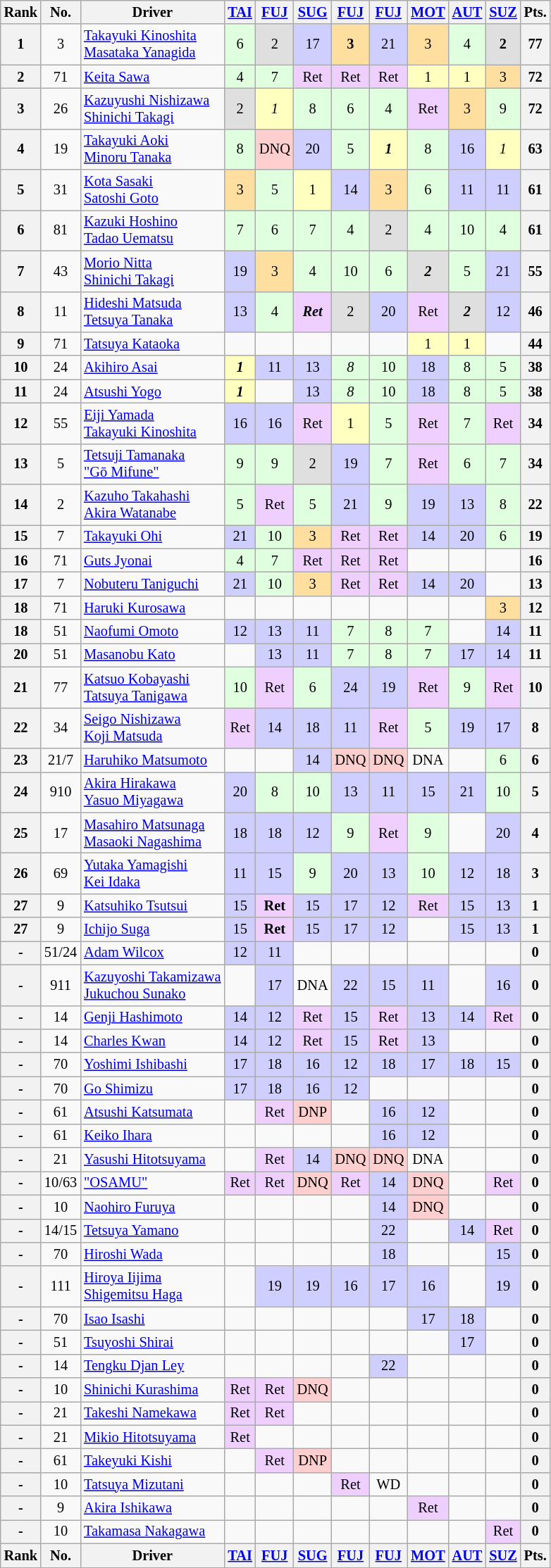<table class="wikitable" style="font-size:85%; text-align:center">
<tr style="background:#f9f9f9" valign="top">
<th valign="middle">Rank</th>
<th valign="middle">No.</th>
<th valign="middle" class="unsortable">Driver</th>
<th data-sort-type="number"><a href='#'>TAI</a><br></th>
<th data-sort-type="number"><a href='#'>FUJ</a><br></th>
<th data-sort-type="number"><a href='#'>SUG</a><br></th>
<th><a href='#'>FUJ</a><br></th>
<th data-sort-type="number"><a href='#'>FUJ</a><br></th>
<th data-sort-type="number"><a href='#'>MOT</a><br></th>
<th data-sort-type="number"><a href='#'>AUT</a><br></th>
<th data-sort-type="number"><a href='#'>SUZ</a><br></th>
<th data-sort-type="number">Pts.</th>
</tr>
<tr>
<th>1</th>
<td>3</td>
<td align="left"> <a href='#'>Takayuki Kinoshita</a><br> <a href='#'>Masataka Yanagida</a></td>
<td bgcolor="#DFFFDF">6</td>
<td bgcolor="#DFDFDF">2</td>
<td bgcolor="#CFCFFF">17</td>
<td bgcolor="#FFDF9F"><strong>3</strong></td>
<td bgcolor="#CFCFFF">21</td>
<td bgcolor="#FFDF9F">3</td>
<td bgcolor="#DFFFDF">4</td>
<td bgcolor="#DFDFDF"><strong>2</strong></td>
<th>77</th>
</tr>
<tr>
<th>2</th>
<td>71</td>
<td align="left"> <a href='#'>Keita Sawa</a></td>
<td bgcolor="#DFFFDF">4</td>
<td bgcolor="#DFFFDF">7</td>
<td bgcolor="#EFCFFF">Ret</td>
<td bgcolor="#EFCFFF">Ret</td>
<td bgcolor="#EFCFFF">Ret</td>
<td bgcolor="#FFFFBF">1</td>
<td bgcolor="#FFFFBF">1</td>
<td bgcolor="#FFDF9F">3</td>
<th>72</th>
</tr>
<tr>
<th>3</th>
<td>26</td>
<td align="left"> <a href='#'>Kazuyushi Nishizawa</a><br> <a href='#'>Shinichi Takagi</a></td>
<td bgcolor="#DFDFDF">2</td>
<td bgcolor="#FFFFBF"><em>1</em></td>
<td bgcolor="#DFFFDF">8</td>
<td bgcolor="#DFFFDF">6</td>
<td bgcolor="#DFFFDF">4</td>
<td bgcolor="#EFCFFF">Ret</td>
<td bgcolor="#FFDF9F">3</td>
<td bgcolor="#DFFFDF">9</td>
<th>72</th>
</tr>
<tr>
<th>4</th>
<td>19</td>
<td align="left"> <a href='#'>Takayuki Aoki</a><br> <a href='#'>Minoru Tanaka</a></td>
<td bgcolor="#DFFFDF">8</td>
<td bgcolor="#FFCFCF">DNQ</td>
<td bgcolor="#CFCFFF">20</td>
<td bgcolor="#DFFFDF">5</td>
<td bgcolor="#FFFFBF"><strong><em>1</em></strong></td>
<td bgcolor="#DFFFDF">8</td>
<td bgcolor="#CFCFFF">16</td>
<td bgcolor="#FFFFBF"><em>1</em></td>
<th>63</th>
</tr>
<tr>
<th>5</th>
<td>31</td>
<td align="left"> <a href='#'>Kota Sasaki</a><br> <a href='#'>Satoshi Goto</a></td>
<td bgcolor="#FFDF9F">3</td>
<td bgcolor="#DFFFDF">5</td>
<td bgcolor="#FFFFBF">1</td>
<td bgcolor="#CFCFFF">14</td>
<td bgcolor="#FFDF9F">3</td>
<td bgcolor="#DFFFDF">6</td>
<td bgcolor="#CFCFFF">11</td>
<td bgcolor="#CFCFFF">11</td>
<th>61</th>
</tr>
<tr>
<th>6</th>
<td>81</td>
<td align="left"> <a href='#'>Kazuki Hoshino</a><br> <a href='#'>Tadao Uematsu</a></td>
<td bgcolor="#DFFFDF">7</td>
<td bgcolor="#DFFFDF">6</td>
<td bgcolor="#DFFFDF">7</td>
<td bgcolor="#DFFFDF">4</td>
<td bgcolor="#DFDFDF">2</td>
<td bgcolor="#DFFFDF">4</td>
<td bgcolor="#DFFFDF">10</td>
<td bgcolor="#DFFFDF">4</td>
<th>61</th>
</tr>
<tr>
<th>7</th>
<td>43</td>
<td align="left"> <a href='#'>Morio Nitta</a><br> <a href='#'>Shinichi Takagi</a></td>
<td bgcolor="#CFCFFF">19</td>
<td bgcolor="#FFDF9F">3</td>
<td bgcolor="#DFFFDF">4</td>
<td bgcolor="#DFFFDF">10</td>
<td bgcolor="#DFFFDF">6</td>
<td bgcolor="#DFDFDF"><strong><em>2</em></strong></td>
<td bgcolor="#DFFFDF">5</td>
<td bgcolor="#CFCFFF">21</td>
<th>55</th>
</tr>
<tr>
<th>8</th>
<td>11</td>
<td align="left"> <a href='#'>Hideshi Matsuda</a><br> <a href='#'>Tetsuya Tanaka</a></td>
<td bgcolor="#CFCFFF">13</td>
<td bgcolor="#DFFFDF">4</td>
<td bgcolor="#EFCFFF"><strong><em>Ret</em></strong></td>
<td bgcolor="#DFDFDF">2</td>
<td bgcolor="#CFCFFF">20</td>
<td bgcolor="#EFCFFF">Ret</td>
<td bgcolor="#DFDFDF"><strong><em>2</em></strong></td>
<td bgcolor="#CFCFFF">12</td>
<th>46</th>
</tr>
<tr>
<th>9</th>
<td>71</td>
<td align="left"> <a href='#'>Tatsuya Kataoka</a></td>
<td></td>
<td></td>
<td></td>
<td></td>
<td></td>
<td bgcolor="#FFFFBF">1</td>
<td bgcolor="#FFFFBF">1</td>
<td></td>
<th>44</th>
</tr>
<tr>
<th>10</th>
<td>24</td>
<td align="left"> <a href='#'>Akihiro Asai</a></td>
<td bgcolor="#FFFFBF"><strong><em>1</em></strong></td>
<td bgcolor="#CFCFFF">11</td>
<td bgcolor="#CFCFFF">13</td>
<td bgcolor="#DFFFDF"><em>8</em></td>
<td bgcolor="#DFFFDF">10</td>
<td bgcolor="#CFCFFF">18</td>
<td bgcolor="#DFFFDF">8</td>
<td bgcolor="#DFFFDF">5</td>
<th>38</th>
</tr>
<tr>
<th>11</th>
<td>24</td>
<td align="left"> <a href='#'>Atsushi Yogo</a></td>
<td bgcolor="#FFFFBF"><strong><em>1</em></strong></td>
<td></td>
<td bgcolor="#CFCFFF">13</td>
<td bgcolor="#DFFFDF"><em>8</em></td>
<td bgcolor="#DFFFDF">10</td>
<td bgcolor="#CFCFFF">18</td>
<td bgcolor="#DFFFDF">8</td>
<td bgcolor="#DFFFDF">5</td>
<th>38</th>
</tr>
<tr>
<th>12</th>
<td>55</td>
<td align="left"> <a href='#'>Eiji Yamada</a><br> <a href='#'>Takayuki Kinoshita</a></td>
<td bgcolor="#CFCFFF">16</td>
<td bgcolor="#CFCFFF">16</td>
<td bgcolor="#EFCFFF">Ret</td>
<td bgcolor="#FFFFBF">1</td>
<td bgcolor="#DFFFDF">5</td>
<td bgcolor="#EFCFFF">Ret</td>
<td bgcolor="#DFFFDF">7</td>
<td bgcolor="#EFCFFF">Ret</td>
<th>34</th>
</tr>
<tr>
<th>13</th>
<td>5</td>
<td align="left"> <a href='#'>Tetsuji Tamanaka</a><br> <a href='#'>"Gō Mifune"</a></td>
<td bgcolor="#DFFFDF">9</td>
<td bgcolor="#DFFFDF">9</td>
<td bgcolor="#DFDFDF">2</td>
<td bgcolor="#CFCFFF">19</td>
<td bgcolor="#DFFFDF">7</td>
<td bgcolor="#EFCFFF">Ret</td>
<td bgcolor="#DFFFDF">6</td>
<td bgcolor="#DFFFDF">7</td>
<th>34</th>
</tr>
<tr>
<th>14</th>
<td>2</td>
<td align="left"> <a href='#'>Kazuho Takahashi</a><br> <a href='#'>Akira Watanabe</a></td>
<td bgcolor="#DFFFDF">5</td>
<td bgcolor="#EFCFFF">Ret</td>
<td bgcolor="#DFFFDF">5</td>
<td bgcolor="#CFCFFF">21</td>
<td bgcolor="#DFFFDF">9</td>
<td bgcolor="#CFCFFF">19</td>
<td bgcolor="#CFCFFF">13</td>
<td bgcolor="#DFFFDF">8</td>
<th>22</th>
</tr>
<tr>
<th>15</th>
<td>7</td>
<td align="left"> <a href='#'>Takayuki Ohi</a></td>
<td bgcolor="#CFCFFF">21</td>
<td bgcolor="#DFFFDF">10</td>
<td bgcolor="#FFDF9F">3</td>
<td bgcolor="#EFCFFF">Ret</td>
<td bgcolor="#EFCFFF">Ret</td>
<td bgcolor="#CFCFFF">14</td>
<td bgcolor="#CFCFFF">20</td>
<td bgcolor="#DFFFDF">6</td>
<th>19</th>
</tr>
<tr>
<th>16</th>
<td>71</td>
<td align="left"> <a href='#'>Guts Jyonai</a></td>
<td bgcolor="#DFFFDF">4</td>
<td bgcolor="#DFFFDF">7</td>
<td bgcolor="#EFCFFF">Ret</td>
<td bgcolor="#EFCFFF">Ret</td>
<td bgcolor="#EFCFFF">Ret</td>
<td></td>
<td></td>
<td></td>
<th>16</th>
</tr>
<tr>
<th>17</th>
<td>7</td>
<td align="left"> <a href='#'>Nobuteru Taniguchi</a></td>
<td bgcolor="#CFCFFF">21</td>
<td bgcolor="#DFFFDF">10</td>
<td bgcolor="#FFDF9F">3</td>
<td bgcolor="#EFCFFF">Ret</td>
<td bgcolor="#EFCFFF">Ret</td>
<td bgcolor="#CFCFFF">14</td>
<td bgcolor="#CFCFFF">20</td>
<td></td>
<th>13</th>
</tr>
<tr>
<th>18</th>
<td>71</td>
<td align="left"> <a href='#'>Haruki Kurosawa</a></td>
<td></td>
<td></td>
<td></td>
<td></td>
<td></td>
<td></td>
<td></td>
<td bgcolor="#FFDF9F">3</td>
<th>12</th>
</tr>
<tr>
<th>18</th>
<td>51</td>
<td align="left"> <a href='#'>Naofumi Omoto</a></td>
<td bgcolor="#CFCFFF">12</td>
<td bgcolor="#CFCFFF">13</td>
<td bgcolor="#CFCFFF">11</td>
<td bgcolor="#DFFFDF">7</td>
<td bgcolor="#DFFFDF">8</td>
<td bgcolor="#DFFFDF">7</td>
<td></td>
<td bgcolor="#CFCFFF">14</td>
<th>11</th>
</tr>
<tr>
<th>20</th>
<td>51</td>
<td align="left"> <a href='#'>Masanobu Kato</a></td>
<td></td>
<td bgcolor="#CFCFFF">13</td>
<td bgcolor="#CFCFFF">11</td>
<td bgcolor="#DFFFDF">7</td>
<td bgcolor="#DFFFDF">8</td>
<td bgcolor="#DFFFDF">7</td>
<td bgcolor="#CFCFFF">17</td>
<td bgcolor="#CFCFFF">14</td>
<th>11</th>
</tr>
<tr>
<th>21</th>
<td>77</td>
<td align="left"> <a href='#'>Katsuo Kobayashi</a><br> <a href='#'>Tatsuya Tanigawa</a></td>
<td bgcolor="#DFFFDF">10</td>
<td bgcolor="#EFCFFF">Ret</td>
<td bgcolor="#DFFFDF">6</td>
<td bgcolor="#CFCFFF">24</td>
<td bgcolor="#CFCFFF">19</td>
<td bgcolor="#EFCFFF">Ret</td>
<td bgcolor="#DFFFDF">9</td>
<td bgcolor="#EFCFFF">Ret</td>
<th>10</th>
</tr>
<tr>
<th>22</th>
<td>34</td>
<td align="left"> <a href='#'>Seigo Nishizawa</a><br> <a href='#'>Koji Matsuda</a></td>
<td bgcolor="#EFCFFF">Ret</td>
<td bgcolor="#CFCFFF">14</td>
<td bgcolor="#CFCFFF">18</td>
<td bgcolor="#CFCFFF">11</td>
<td bgcolor="#EFCFFF">Ret</td>
<td bgcolor="#DFFFDF">5</td>
<td bgcolor="#CFCFFF">19</td>
<td bgcolor="#CFCFFF">17</td>
<th>8</th>
</tr>
<tr>
<th>23</th>
<td>21/7</td>
<td align="left"> <a href='#'>Haruhiko Matsumoto</a></td>
<td></td>
<td></td>
<td bgcolor="#CFCFFF">14</td>
<td bgcolor="#FFCFCF">DNQ</td>
<td bgcolor="#FFCFCF">DNQ</td>
<td>DNA</td>
<td></td>
<td bgcolor="#DFFFDF">6</td>
<th>6</th>
</tr>
<tr>
<th>24</th>
<td>910</td>
<td align="left"> <a href='#'>Akira Hirakawa</a><br> <a href='#'>Yasuo Miyagawa</a></td>
<td bgcolor="#CFCFFF">20</td>
<td bgcolor="#DFFFDF">8</td>
<td bgcolor="#DFFFDF">10</td>
<td bgcolor="#CFCFFF">13</td>
<td bgcolor="#CFCFFF">11</td>
<td bgcolor="#CFCFFF">15</td>
<td bgcolor="#CFCFFF">21</td>
<td bgcolor="#DFFFDF">10</td>
<th>5</th>
</tr>
<tr>
<th>25</th>
<td>17</td>
<td align="left"> <a href='#'>Masahiro Matsunaga</a><br> <a href='#'>Masaoki Nagashima</a></td>
<td bgcolor="#CFCFFF">18</td>
<td bgcolor="#CFCFFF">18</td>
<td bgcolor="#CFCFFF">12</td>
<td bgcolor="#DFFFDF">9</td>
<td bgcolor="#EFCFFF">Ret</td>
<td bgcolor="#DFFFDF">9</td>
<td></td>
<td bgcolor="#CFCFFF">20</td>
<th>4</th>
</tr>
<tr>
<th>26</th>
<td>69</td>
<td align="left"> <a href='#'>Yutaka Yamagishi</a><br> <a href='#'>Kei Idaka</a></td>
<td bgcolor="#CFCFFF">11</td>
<td bgcolor="#CFCFFF">15</td>
<td bgcolor="#DFFFDF">9</td>
<td bgcolor="#CFCFFF">20</td>
<td bgcolor="#CFCFFF">13</td>
<td bgcolor="#DFFFDF">10</td>
<td bgcolor="#CFCFFF">12</td>
<td bgcolor="#CFCFFF">18</td>
<th>3</th>
</tr>
<tr>
<th>27</th>
<td>9</td>
<td align="left"> <a href='#'>Katsuhiko Tsutsui</a></td>
<td bgcolor="#CFCFFF">15</td>
<td bgcolor="#EFCFFF"><strong>Ret</strong></td>
<td bgcolor="#CFCFFF">15</td>
<td bgcolor="#CFCFFF">17</td>
<td bgcolor="#CFCFFF">12</td>
<td bgcolor="#EFCFFF">Ret</td>
<td bgcolor="#CFCFFF">15</td>
<td bgcolor="#CFCFFF">13</td>
<th>1</th>
</tr>
<tr>
<th>27</th>
<td>9</td>
<td align="left"> <a href='#'>Ichijo Suga</a></td>
<td bgcolor="#CFCFFF">15</td>
<td bgcolor="#EFCFFF"><strong>Ret</strong></td>
<td bgcolor="#CFCFFF">15</td>
<td bgcolor="#CFCFFF">17</td>
<td bgcolor="#CFCFFF">12</td>
<td></td>
<td bgcolor="#CFCFFF">15</td>
<td bgcolor="#CFCFFF">13</td>
<th>1</th>
</tr>
<tr>
<th>-</th>
<td>51/24</td>
<td align="left"> <a href='#'>Adam Wilcox</a></td>
<td bgcolor="#CFCFFF">12</td>
<td bgcolor="#CFCFFF">11</td>
<td></td>
<td></td>
<td></td>
<td></td>
<td></td>
<td></td>
<th>0</th>
</tr>
<tr>
<th>-</th>
<td>911</td>
<td align="left"> <a href='#'>Kazuyoshi Takamizawa</a><br> <a href='#'>Jukuchou Sunako</a></td>
<td></td>
<td bgcolor="#CFCFFF">17</td>
<td>DNA</td>
<td bgcolor="#CFCFFF">22</td>
<td bgcolor="#CFCFFF">15</td>
<td bgcolor="#CFCFFF">11</td>
<td></td>
<td bgcolor="#CFCFFF">16</td>
<th>0</th>
</tr>
<tr>
<th>-</th>
<td>14</td>
<td align="left"> <a href='#'>Genji Hashimoto</a></td>
<td bgcolor="#CFCFFF">14</td>
<td bgcolor="#CFCFFF">12</td>
<td bgcolor="#EFCFFF">Ret</td>
<td bgcolor="#CFCFFF">15</td>
<td bgcolor="#EFCFFF">Ret</td>
<td bgcolor="#CFCFFF">13</td>
<td bgcolor="#CFCFFF">14</td>
<td bgcolor="#EFCFFF">Ret</td>
<th>0</th>
</tr>
<tr>
<th>-</th>
<td>14</td>
<td align="left"> <a href='#'>Charles Kwan</a></td>
<td bgcolor="#CFCFFF">14</td>
<td bgcolor="#CFCFFF">12</td>
<td bgcolor="#EFCFFF">Ret</td>
<td bgcolor="#CFCFFF">15</td>
<td bgcolor="#EFCFFF">Ret</td>
<td bgcolor="#CFCFFF">13</td>
<td></td>
<td></td>
<th>0</th>
</tr>
<tr>
<th>-</th>
<td>70</td>
<td align="left"> <a href='#'>Yoshimi Ishibashi</a></td>
<td bgcolor="#CFCFFF">17</td>
<td bgcolor="#CFCFFF">18</td>
<td bgcolor="#CFCFFF">16</td>
<td bgcolor="#CFCFFF">12</td>
<td bgcolor="#CFCFFF">18</td>
<td bgcolor="#CFCFFF">17</td>
<td bgcolor="#CFCFFF">18</td>
<td bgcolor="#CFCFFF">15</td>
<th>0</th>
</tr>
<tr>
<th>-</th>
<td>70</td>
<td align="left"> <a href='#'>Go Shimizu</a></td>
<td bgcolor="#CFCFFF">17</td>
<td bgcolor="#CFCFFF">18</td>
<td bgcolor="#CFCFFF">16</td>
<td bgcolor="#CFCFFF">12</td>
<td></td>
<td></td>
<td></td>
<td></td>
<th>0</th>
</tr>
<tr>
<th>-</th>
<td>61</td>
<td align="left"> <a href='#'>Atsushi Katsumata</a></td>
<td></td>
<td bgcolor="#EFCFFF">Ret</td>
<td bgcolor="#FFCFCF">DNP</td>
<td></td>
<td bgcolor="#CFCFFF">16</td>
<td bgcolor="#CFCFFF">12</td>
<td></td>
<td></td>
<th>0</th>
</tr>
<tr>
<th>-</th>
<td>61</td>
<td align="left"> <a href='#'>Keiko Ihara</a></td>
<td></td>
<td></td>
<td></td>
<td></td>
<td bgcolor="#CFCFFF">16</td>
<td bgcolor="#CFCFFF">12</td>
<td></td>
<td></td>
<th>0</th>
</tr>
<tr>
<th>-</th>
<td>21</td>
<td align="left"> <a href='#'>Yasushi Hitotsuyama</a></td>
<td></td>
<td bgcolor="#EFCFFF">Ret</td>
<td bgcolor="#CFCFFF">14</td>
<td bgcolor="#FFCFCF">DNQ</td>
<td bgcolor="#FFCFCF">DNQ</td>
<td>DNA</td>
<td></td>
<td></td>
<th>0</th>
</tr>
<tr>
<th>-</th>
<td>10/63</td>
<td align="left"> <a href='#'>"OSAMU"</a></td>
<td bgcolor="#EFCFFF">Ret</td>
<td bgcolor="#EFCFFF">Ret</td>
<td bgcolor="#FFCFCF">DNQ</td>
<td bgcolor="#EFCFFF">Ret</td>
<td bgcolor="#CFCFFF">14</td>
<td bgcolor="#FFCFCF">DNQ</td>
<td></td>
<td bgcolor="#EFCFFF">Ret</td>
<th>0</th>
</tr>
<tr>
<th>-</th>
<td>10</td>
<td align="left"> <a href='#'>Naohiro Furuya</a></td>
<td></td>
<td></td>
<td></td>
<td></td>
<td bgcolor="#CFCFFF">14</td>
<td bgcolor="#FFCFCF">DNQ</td>
<td></td>
<td></td>
<th>0</th>
</tr>
<tr>
<th>-</th>
<td>14/15</td>
<td align="left"> <a href='#'>Tetsuya Yamano</a></td>
<td></td>
<td></td>
<td></td>
<td></td>
<td bgcolor="#CFCFFF">22</td>
<td></td>
<td bgcolor="#CFCFFF">14</td>
<td bgcolor="#EFCFFF">Ret</td>
<th>0</th>
</tr>
<tr>
<th>-</th>
<td>70</td>
<td align="left"> <a href='#'>Hiroshi Wada</a></td>
<td></td>
<td></td>
<td></td>
<td></td>
<td bgcolor="#CFCFFF">18</td>
<td></td>
<td></td>
<td bgcolor="#CFCFFF">15</td>
<th>0</th>
</tr>
<tr>
<th>-</th>
<td>111</td>
<td align="left"> <a href='#'>Hiroya Iijima</a><br> <a href='#'>Shigemitsu Haga</a></td>
<td></td>
<td bgcolor="#CFCFFF">19</td>
<td bgcolor="#CFCFFF">19</td>
<td bgcolor="#CFCFFF">16</td>
<td bgcolor="#CFCFFF">17</td>
<td bgcolor="#CFCFFF">16</td>
<td></td>
<td bgcolor="#CFCFFF">19</td>
<th>0</th>
</tr>
<tr>
<th>-</th>
<td>70</td>
<td align="left"> <a href='#'>Isao Isashi</a></td>
<td></td>
<td></td>
<td></td>
<td></td>
<td></td>
<td bgcolor="#CFCFFF">17</td>
<td bgcolor="#CFCFFF">18</td>
<td></td>
<th>0</th>
</tr>
<tr>
<th>-</th>
<td>51</td>
<td align="left"> <a href='#'>Tsuyoshi Shirai</a></td>
<td></td>
<td></td>
<td></td>
<td></td>
<td></td>
<td></td>
<td bgcolor="#CFCFFF">17</td>
<td></td>
<th>0</th>
</tr>
<tr>
<th>-</th>
<td>14</td>
<td align="left"> <a href='#'>Tengku Djan Ley</a></td>
<td></td>
<td></td>
<td></td>
<td></td>
<td bgcolor="#CFCFFF">22</td>
<td></td>
<td></td>
<td></td>
<th>0</th>
</tr>
<tr>
<th>-</th>
<td>10</td>
<td align="left"> <a href='#'>Shinichi Kurashima</a></td>
<td bgcolor="#EFCFFF">Ret</td>
<td bgcolor="#EFCFFF">Ret</td>
<td bgcolor="#FFCFCF">DNQ</td>
<td></td>
<td></td>
<td></td>
<td></td>
<td></td>
<th>0</th>
</tr>
<tr>
<th>-</th>
<td>21</td>
<td align="left"> <a href='#'>Takeshi Namekawa</a></td>
<td bgcolor="#EFCFFF">Ret</td>
<td bgcolor="#EFCFFF">Ret</td>
<td></td>
<td></td>
<td></td>
<td></td>
<td></td>
<td></td>
<th>0</th>
</tr>
<tr>
<th>-</th>
<td>21</td>
<td align="left"> <a href='#'>Mikio Hitotsuyama</a></td>
<td bgcolor="#EFCFFF">Ret</td>
<td></td>
<td></td>
<td></td>
<td></td>
<td></td>
<td></td>
<td></td>
<th>0</th>
</tr>
<tr>
<th>-</th>
<td>61</td>
<td align="left"> <a href='#'>Takeyuki Kishi</a></td>
<td></td>
<td bgcolor="#EFCFFF">Ret</td>
<td bgcolor="#FFCFCF">DNP</td>
<td></td>
<td></td>
<td></td>
<td></td>
<td></td>
<th>0</th>
</tr>
<tr>
<th>-</th>
<td>10</td>
<td align="left"> <a href='#'>Tatsuya Mizutani</a></td>
<td></td>
<td></td>
<td></td>
<td bgcolor="#EFCFFF">Ret</td>
<td>WD</td>
<td></td>
<td></td>
<td></td>
<th>0</th>
</tr>
<tr>
<th>-</th>
<td>9</td>
<td align="left"> <a href='#'>Akira Ishikawa</a></td>
<td></td>
<td></td>
<td></td>
<td></td>
<td></td>
<td bgcolor="#EFCFFF">Ret</td>
<td></td>
<td></td>
<th>0</th>
</tr>
<tr>
<th>-</th>
<td>10</td>
<td align="left"> <a href='#'>Takamasa Nakagawa</a></td>
<td></td>
<td></td>
<td></td>
<td></td>
<td></td>
<td></td>
<td></td>
<td bgcolor="#EFCFFF">Ret</td>
<th>0</th>
</tr>
<tr>
<th valign="middle">Rank</th>
<th valign="middle">No.</th>
<th align="left" valign="middle">Driver</th>
<th><a href='#'>TAI</a><br></th>
<th><a href='#'>FUJ</a><br></th>
<th><a href='#'>SUG</a><br></th>
<th><a href='#'>FUJ</a><br></th>
<th><a href='#'>FUJ</a><br></th>
<th><a href='#'>MOT</a><br></th>
<th><a href='#'>AUT</a><br></th>
<th><a href='#'>SUZ</a><br></th>
<th>Pts.</th>
</tr>
</table>
